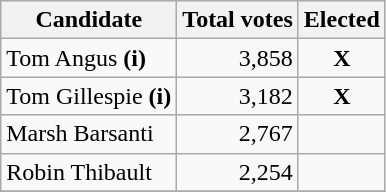<table class="wikitable">
<tr bgcolor="#EEEEEE">
<th align="left">Candidate</th>
<th align="right">Total votes</th>
<th align="right">Elected</th>
</tr>
<tr>
<td align="left">Tom Angus <strong>(i)</strong></td>
<td align="right">3,858</td>
<td align="center"><strong>X</strong></td>
</tr>
<tr>
<td align="left">Tom Gillespie <strong>(i)</strong></td>
<td align="right">3,182</td>
<td align="center"><strong>X</strong></td>
</tr>
<tr>
<td align="left">Marsh Barsanti</td>
<td align="right">2,767</td>
<td align="center"></td>
</tr>
<tr>
<td align="left">Robin Thibault</td>
<td align="right">2,254</td>
<td align="center"></td>
</tr>
<tr>
</tr>
</table>
